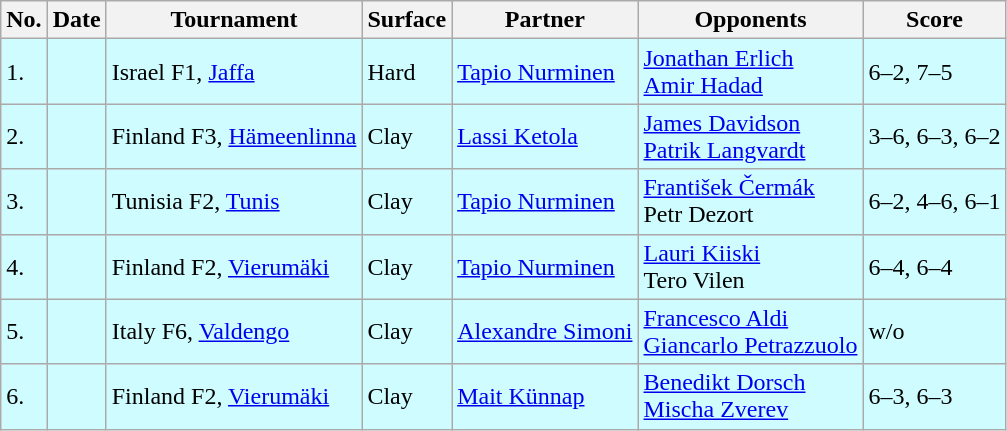<table class="sortable wikitable">
<tr>
<th>No.</th>
<th>Date</th>
<th>Tournament</th>
<th>Surface</th>
<th>Partner</th>
<th>Opponents</th>
<th class="unsortable">Score</th>
</tr>
<tr style="background:#cffcff;">
<td>1.</td>
<td></td>
<td>Israel F1, <a href='#'>Jaffa</a></td>
<td>Hard</td>
<td> <a href='#'>Tapio Nurminen</a></td>
<td> <a href='#'>Jonathan Erlich</a><br> <a href='#'>Amir Hadad</a></td>
<td>6–2, 7–5</td>
</tr>
<tr style="background:#cffcff;">
<td>2.</td>
<td></td>
<td>Finland F3, <a href='#'>Hämeenlinna</a></td>
<td>Clay</td>
<td> <a href='#'>Lassi Ketola</a></td>
<td> <a href='#'>James Davidson</a> <br>  <a href='#'>Patrik Langvardt</a></td>
<td>3–6, 6–3, 6–2</td>
</tr>
<tr style="background:#cffcff;">
<td>3.</td>
<td></td>
<td>Tunisia F2, <a href='#'>Tunis</a></td>
<td>Clay</td>
<td> <a href='#'>Tapio Nurminen</a></td>
<td> <a href='#'>František Čermák</a> <br>  Petr Dezort</td>
<td>6–2, 4–6, 6–1</td>
</tr>
<tr style="background:#cffcff;">
<td>4.</td>
<td></td>
<td>Finland F2, <a href='#'>Vierumäki</a></td>
<td>Clay</td>
<td> <a href='#'>Tapio Nurminen</a></td>
<td> <a href='#'>Lauri Kiiski</a> <br>  Tero Vilen</td>
<td>6–4, 6–4</td>
</tr>
<tr style="background:#cffcff;">
<td>5.</td>
<td></td>
<td>Italy F6, <a href='#'>Valdengo</a></td>
<td>Clay</td>
<td> <a href='#'>Alexandre Simoni</a></td>
<td> <a href='#'>Francesco Aldi</a> <br>  <a href='#'>Giancarlo Petrazzuolo</a></td>
<td>w/o</td>
</tr>
<tr style="background:#cffcff;">
<td>6.</td>
<td></td>
<td>Finland F2, <a href='#'>Vierumäki</a></td>
<td>Clay</td>
<td> <a href='#'>Mait Künnap</a></td>
<td> <a href='#'>Benedikt Dorsch</a><br> <a href='#'>Mischa Zverev</a></td>
<td>6–3, 6–3</td>
</tr>
</table>
